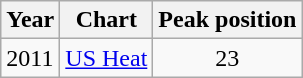<table class="wikitable">
<tr>
<th>Year</th>
<th>Chart</th>
<th>Peak position</th>
</tr>
<tr>
<td>2011</td>
<td><a href='#'>US Heat</a></td>
<td align="center">23</td>
</tr>
</table>
